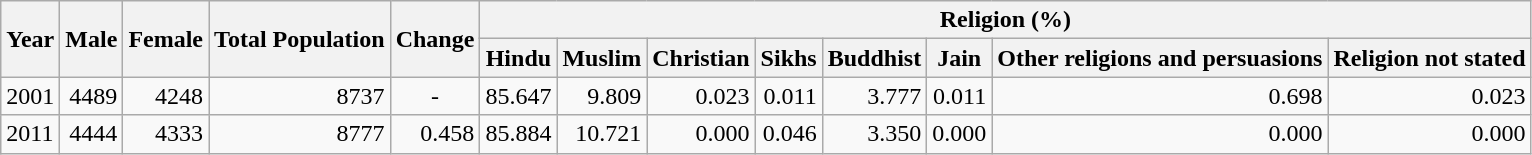<table class="wikitable">
<tr>
<th rowspan="2">Year</th>
<th rowspan="2">Male</th>
<th rowspan="2">Female</th>
<th rowspan="2">Total Population</th>
<th rowspan="2">Change</th>
<th colspan="8">Religion (%)</th>
</tr>
<tr>
<th>Hindu</th>
<th>Muslim</th>
<th>Christian</th>
<th>Sikhs</th>
<th>Buddhist</th>
<th>Jain</th>
<th>Other religions and persuasions</th>
<th>Religion not stated</th>
</tr>
<tr>
<td>2001</td>
<td style="text-align:right;">4489</td>
<td style="text-align:right;">4248</td>
<td style="text-align:right;">8737</td>
<td style="text-align:center;">-</td>
<td style="text-align:right;">85.647</td>
<td style="text-align:right;">9.809</td>
<td style="text-align:right;">0.023</td>
<td style="text-align:right;">0.011</td>
<td style="text-align:right;">3.777</td>
<td style="text-align:right;">0.011</td>
<td style="text-align:right;">0.698</td>
<td style="text-align:right;">0.023</td>
</tr>
<tr>
<td>2011</td>
<td style="text-align:right;">4444</td>
<td style="text-align:right;">4333</td>
<td style="text-align:right;">8777</td>
<td style="text-align:right;">0.458</td>
<td style="text-align:right;">85.884</td>
<td style="text-align:right;">10.721</td>
<td style="text-align:right;">0.000</td>
<td style="text-align:right;">0.046</td>
<td style="text-align:right;">3.350</td>
<td style="text-align:right;">0.000</td>
<td style="text-align:right;">0.000</td>
<td style="text-align:right;">0.000</td>
</tr>
</table>
